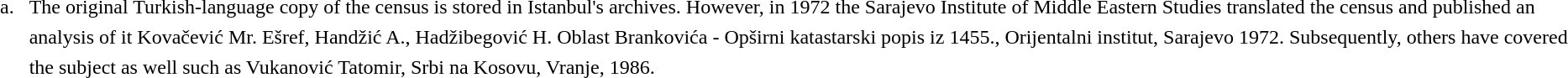<table style="margin-left:13px; line-height:150%">
<tr>
<td align="right" valign="top">a.  </td>
<td> The original Turkish-language copy of the census is stored in Istanbul's archives. However, in 1972 the Sarajevo Institute of Middle Eastern Studies translated the census and published an analysis of it Kovačević Mr. Ešref, Handžić A., Hadžibegović H. Oblast Brankovića - Opširni katastarski popis iz 1455., Orijentalni institut, Sarajevo 1972. Subsequently, others have covered the subject as well such as Vukanović Tatomir, Srbi na Kosovu, Vranje, 1986.</td>
</tr>
</table>
